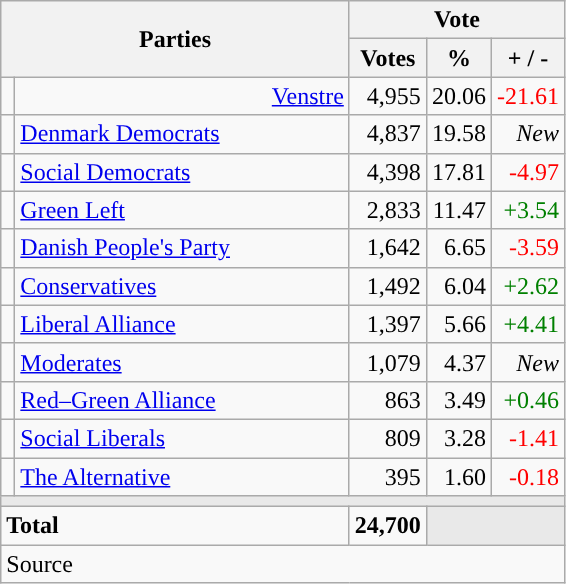<table class="wikitable" style="text-align:right;">
<tr>
<th style="text-align:centre;" rowspan="2" colspan="2" width="225">Parties</th>
<th colspan="3">Vote</th>
</tr>
<tr>
<th width="15">Votes</th>
<th width="15">%</th>
<th width="15">+ / -</th>
</tr>
<tr>
<td width=2 bgcolor=></td>
<td><a href='#'>Venstre</a></td>
<td>4,955</td>
<td>20.06</td>
<td style=color:red;>-21.61</td>
</tr>
<tr>
<td width=2 bgcolor=></td>
<td align=left><a href='#'>Denmark Democrats</a></td>
<td>4,837</td>
<td>19.58</td>
<td><em>New</em></td>
</tr>
<tr>
<td width=2 bgcolor=></td>
<td align=left><a href='#'>Social Democrats</a></td>
<td>4,398</td>
<td>17.81</td>
<td style=color:red;>-4.97</td>
</tr>
<tr>
<td width=2 bgcolor=></td>
<td align=left><a href='#'>Green Left</a></td>
<td>2,833</td>
<td>11.47</td>
<td style=color:green;>+3.54</td>
</tr>
<tr>
<td width=2 bgcolor=></td>
<td align=left><a href='#'>Danish People's Party</a></td>
<td>1,642</td>
<td>6.65</td>
<td style=color:red;>-3.59</td>
</tr>
<tr>
<td width=2 bgcolor=></td>
<td align=left><a href='#'>Conservatives</a></td>
<td>1,492</td>
<td>6.04</td>
<td style=color:green;>+2.62</td>
</tr>
<tr>
<td width=2 bgcolor=></td>
<td align=left><a href='#'>Liberal Alliance</a></td>
<td>1,397</td>
<td>5.66</td>
<td style=color:green;>+4.41</td>
</tr>
<tr>
<td width=2 bgcolor=></td>
<td align=left><a href='#'>Moderates</a></td>
<td>1,079</td>
<td>4.37</td>
<td><em>New</em></td>
</tr>
<tr>
<td width=2 bgcolor=></td>
<td align=left><a href='#'>Red–Green Alliance</a></td>
<td>863</td>
<td>3.49</td>
<td style=color:green;>+0.46</td>
</tr>
<tr>
<td width=2 bgcolor=></td>
<td align=left><a href='#'>Social Liberals</a></td>
<td>809</td>
<td>3.28</td>
<td style=color:red;>-1.41</td>
</tr>
<tr>
<td width=2 bgcolor=></td>
<td align=left><a href='#'>The Alternative</a></td>
<td>395</td>
<td>1.60</td>
<td style=color:red;>-0.18</td>
</tr>
<tr>
<td colspan="7" bgcolor="#E9E9E9"></td>
</tr>
<tr>
<td align="left" colspan="2"><strong>Total</strong></td>
<td><strong>24,700</strong></td>
<td bgcolor=#E9E9E9 colspan=2></td>
</tr>
<tr>
<td align="left" colspan="6">Source</td>
</tr>
</table>
